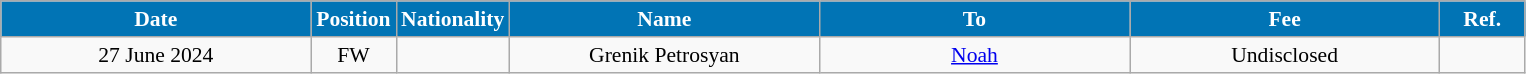<table class="wikitable"  style="text-align:center; font-size:90%; ">
<tr>
<th style="background:#0174B5; color:#FFFFFF; width:200px;">Date</th>
<th style="background:#0174B5; color:#FFFFFF; width:50px;">Position</th>
<th style="background:#0174B5; color:#FFFFFF; width:50px;">Nationality</th>
<th style="background:#0174B5; color:#FFFFFF; width:200px;">Name</th>
<th style="background:#0174B5; color:#FFFFFF; width:200px;">To</th>
<th style="background:#0174B5; color:#FFFFFF; width:200px;">Fee</th>
<th style="background:#0174B5; color:#FFFFFF; width:50px;">Ref.</th>
</tr>
<tr>
<td>27 June 2024</td>
<td>FW</td>
<td></td>
<td>Grenik Petrosyan</td>
<td><a href='#'>Noah</a></td>
<td>Undisclosed</td>
<td></td>
</tr>
</table>
